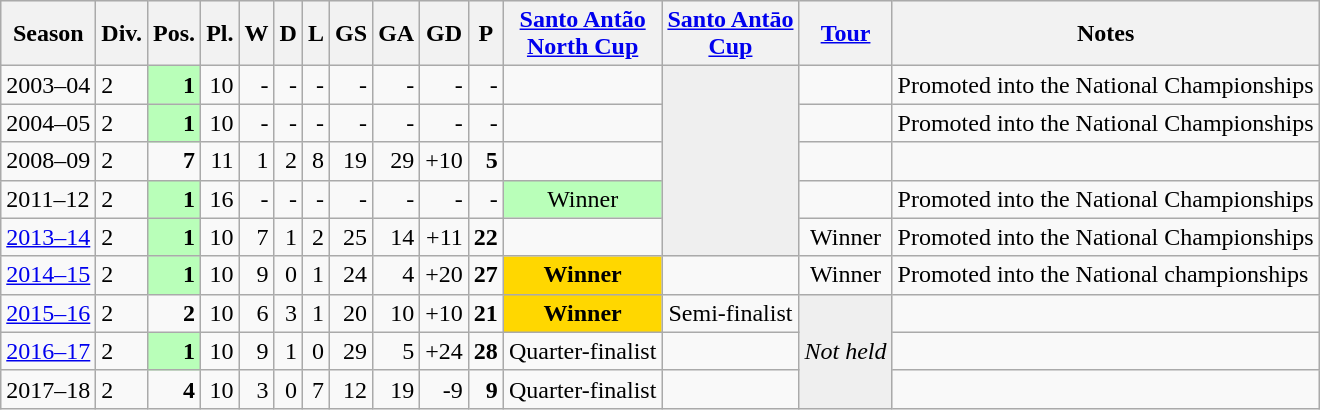<table class="wikitable">
<tr style="background:#efefef;">
<th>Season</th>
<th>Div.</th>
<th>Pos.</th>
<th>Pl.</th>
<th>W</th>
<th>D</th>
<th>L</th>
<th>GS</th>
<th>GA</th>
<th>GD</th>
<th>P</th>
<th><a href='#'>Santo Antão<br>North Cup</a></th>
<th><a href='#'>Santo Antāo<br>Cup</a></th>
<th><a href='#'>Tour</a></th>
<th>Notes</th>
</tr>
<tr>
<td>2003–04</td>
<td>2</td>
<td align=right bgcolor=#B9FFB9><strong>1</strong></td>
<td align=right>10</td>
<td align=right>-</td>
<td align=right>-</td>
<td align=right>-</td>
<td align=right>-</td>
<td align=right>-</td>
<td align=right>-</td>
<td align=right>-</td>
<td></td>
<td rowspan=5 bgcolor=EFEFEF></td>
<td></td>
<td>Promoted into the National Championships</td>
</tr>
<tr>
<td>2004–05</td>
<td>2</td>
<td align=right bgcolor=#B9FFB9><strong>1</strong></td>
<td align=right>10</td>
<td align=right>-</td>
<td align=right>-</td>
<td align=right>-</td>
<td align=right>-</td>
<td align=right>-</td>
<td align=right>-</td>
<td align=right>-</td>
<td></td>
<td></td>
<td>Promoted into the National Championships</td>
</tr>
<tr>
<td>2008–09</td>
<td>2</td>
<td align=right><strong>7</strong></td>
<td align=right>11</td>
<td align=right>1</td>
<td align=right>2</td>
<td align=right>8</td>
<td align=right>19</td>
<td align=right>29</td>
<td align=right>+10</td>
<td align=right><strong>5</strong></td>
<td></td>
<td></td>
<td></td>
</tr>
<tr>
<td>2011–12</td>
<td>2</td>
<td align=right bgcolor=#B9FFB9><strong>1</strong></td>
<td align=right>16</td>
<td align=right>-</td>
<td align=right>-</td>
<td align=right>-</td>
<td align=right>-</td>
<td align=right>-</td>
<td align=right>-</td>
<td align=right>-</td>
<td align=center bgcolor=B9FFB9>Winner</td>
<td></td>
<td>Promoted into the National Championships</td>
</tr>
<tr>
<td><a href='#'>2013–14</a></td>
<td>2</td>
<td align=right bgcolor=#B9FFB9><strong>1</strong></td>
<td align=right>10</td>
<td align=right>7</td>
<td align=right>1</td>
<td align=right>2</td>
<td align=right>25</td>
<td align=right>14</td>
<td align=right>+11</td>
<td align=right><strong>22</strong></td>
<td></td>
<td align=center>Winner</td>
<td>Promoted into the National Championships</td>
</tr>
<tr>
<td><a href='#'>2014–15</a></td>
<td>2</td>
<td align=right bgcolor=#B9FFB9><strong>1</strong></td>
<td align=right>10</td>
<td align=right>9</td>
<td align=right>0</td>
<td align=right>1</td>
<td align=right>24</td>
<td align=right>4</td>
<td align=right>+20</td>
<td align=right><strong>27</strong></td>
<td align=center bgcolor=gold><strong>Winner</strong></td>
<td align=center></td>
<td align=center>Winner</td>
<td>Promoted into the National championships</td>
</tr>
<tr>
<td><a href='#'>2015–16</a></td>
<td>2</td>
<td align=right><strong>2</strong></td>
<td align=right>10</td>
<td align=right>6</td>
<td align=right>3</td>
<td align=right>1</td>
<td align=right>20</td>
<td align=right>10</td>
<td align=right>+10</td>
<td align=right><strong>21</strong></td>
<td align=center bgcolor=gold><strong>Winner</strong></td>
<td align=center>Semi-finalist</td>
<td rowspan=3 bgcolor=EFEFEF><em>Not held</em></td>
<td></td>
</tr>
<tr>
<td><a href='#'>2016–17</a></td>
<td>2</td>
<td align=right bgcolor=B9FFB9><strong>1</strong></td>
<td align=right>10</td>
<td align=right>9</td>
<td align=right>1</td>
<td align=right>0</td>
<td align=right>29</td>
<td align=right>5</td>
<td align=right>+24</td>
<td align=right><strong>28</strong></td>
<td>Quarter-finalist</td>
<td></td>
<td></td>
</tr>
<tr>
<td>2017–18</td>
<td>2</td>
<td align=right><strong>4</strong></td>
<td align=right>10</td>
<td align=right>3</td>
<td align=right>0</td>
<td align=right>7</td>
<td align=right>12</td>
<td align=right>19</td>
<td align=right>-9</td>
<td align=right><strong>9</strong></td>
<td>Quarter-finalist</td>
<td></td>
<td></td>
</tr>
</table>
